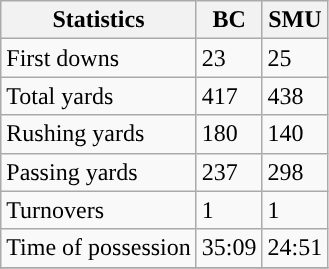<table class="wikitable" style="float: left;">
<tr>
<th>Statistics</th>
<th>BC</th>
<th>SMU</th>
</tr>
<tr>
<td>First downs</td>
<td>23</td>
<td>25</td>
</tr>
<tr>
<td>Total yards</td>
<td>417</td>
<td>438</td>
</tr>
<tr>
<td>Rushing yards</td>
<td>180</td>
<td>140</td>
</tr>
<tr>
<td>Passing yards</td>
<td>237</td>
<td>298</td>
</tr>
<tr>
<td>Turnovers</td>
<td>1</td>
<td>1</td>
</tr>
<tr>
<td>Time of possession</td>
<td>35:09</td>
<td>24:51</td>
</tr>
<tr>
</tr>
</table>
